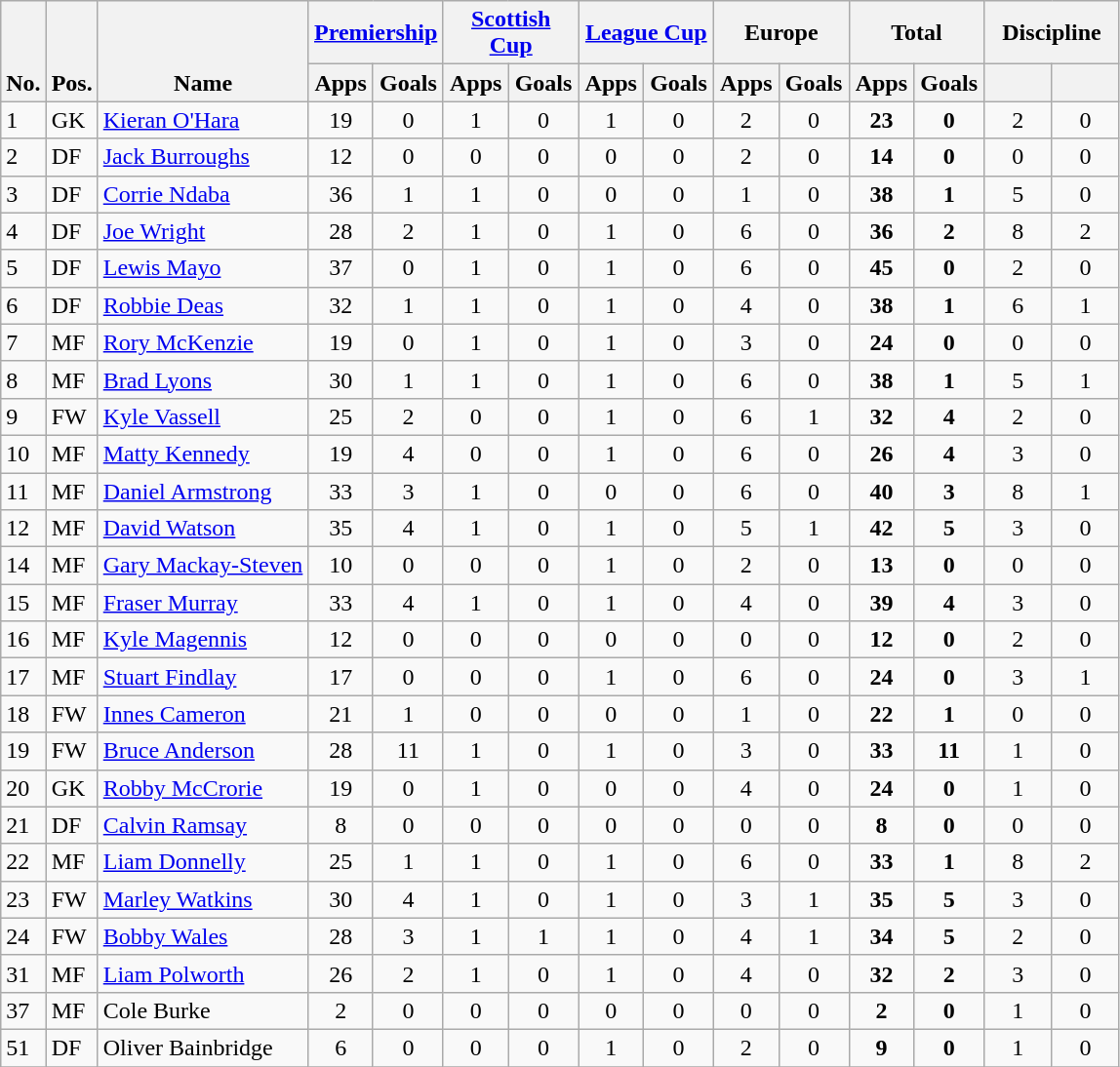<table class="wikitable" style="text-align:center">
<tr>
<th rowspan="2" valign="bottom">No.</th>
<th rowspan="2" valign="bottom">Pos.</th>
<th rowspan="2" valign="bottom">Name</th>
<th colspan="2" width="85"><a href='#'>Premiership</a></th>
<th colspan="2" width="85"><a href='#'>Scottish Cup</a></th>
<th colspan="2" width="85"><a href='#'>League Cup</a></th>
<th colspan="2" width="85">Europe</th>
<th colspan="2" width="85">Total</th>
<th colspan="2" width="85">Discipline</th>
</tr>
<tr>
<th>Apps</th>
<th>Goals</th>
<th>Apps</th>
<th>Goals</th>
<th>Apps</th>
<th>Goals</th>
<th>Apps</th>
<th>Goals</th>
<th>Apps</th>
<th>Goals</th>
<th></th>
<th></th>
</tr>
<tr>
<td align="left">1</td>
<td align="left">GK</td>
<td align="left"> <a href='#'>Kieran O'Hara</a></td>
<td>19</td>
<td>0</td>
<td>1</td>
<td>0</td>
<td>1</td>
<td>0</td>
<td>2</td>
<td>0</td>
<td><strong>23</strong></td>
<td><strong>0</strong></td>
<td>2</td>
<td>0</td>
</tr>
<tr>
<td align="left">2</td>
<td align="left">DF</td>
<td align="left"> <a href='#'>Jack Burroughs</a></td>
<td>12</td>
<td>0</td>
<td>0</td>
<td>0</td>
<td>0</td>
<td>0</td>
<td>2</td>
<td>0</td>
<td><strong>14</strong></td>
<td><strong>0</strong></td>
<td>0</td>
<td>0</td>
</tr>
<tr>
<td align="left">3</td>
<td align="left">DF</td>
<td align="left"> <a href='#'>Corrie Ndaba</a></td>
<td>36</td>
<td>1</td>
<td>1</td>
<td>0</td>
<td>0</td>
<td>0</td>
<td>1</td>
<td>0</td>
<td><strong>38</strong></td>
<td><strong>1</strong></td>
<td>5</td>
<td>0</td>
</tr>
<tr>
<td align="left">4</td>
<td align="left">DF</td>
<td align="left"> <a href='#'>Joe Wright</a></td>
<td>28</td>
<td>2</td>
<td>1</td>
<td>0</td>
<td>1</td>
<td>0</td>
<td>6</td>
<td>0</td>
<td><strong>36</strong></td>
<td><strong>2</strong></td>
<td>8</td>
<td>2</td>
</tr>
<tr>
<td align="left">5</td>
<td align="left">DF</td>
<td align="left"> <a href='#'>Lewis Mayo</a></td>
<td>37</td>
<td>0</td>
<td>1</td>
<td>0</td>
<td>1</td>
<td>0</td>
<td>6</td>
<td>0</td>
<td><strong>45</strong></td>
<td><strong>0</strong></td>
<td>2</td>
<td>0</td>
</tr>
<tr>
<td align="left">6</td>
<td align="left">DF</td>
<td align="left"> <a href='#'>Robbie Deas</a></td>
<td>32</td>
<td>1</td>
<td>1</td>
<td>0</td>
<td>1</td>
<td>0</td>
<td>4</td>
<td>0</td>
<td><strong>38</strong></td>
<td><strong>1</strong></td>
<td>6</td>
<td>1</td>
</tr>
<tr>
<td align="left">7</td>
<td align="left">MF</td>
<td align="left"> <a href='#'>Rory McKenzie</a></td>
<td>19</td>
<td>0</td>
<td>1</td>
<td>0</td>
<td>1</td>
<td>0</td>
<td>3</td>
<td>0</td>
<td><strong>24</strong></td>
<td><strong>0</strong></td>
<td>0</td>
<td>0</td>
</tr>
<tr>
<td align="left">8</td>
<td align="left">MF</td>
<td align="left"> <a href='#'>Brad Lyons</a></td>
<td>30</td>
<td>1</td>
<td>1</td>
<td>0</td>
<td>1</td>
<td>0</td>
<td>6</td>
<td>0</td>
<td><strong>38</strong></td>
<td><strong>1</strong></td>
<td>5</td>
<td>1</td>
</tr>
<tr>
<td align="left">9</td>
<td align="left">FW</td>
<td align="left"> <a href='#'>Kyle Vassell</a></td>
<td>25</td>
<td>2</td>
<td>0</td>
<td>0</td>
<td>1</td>
<td>0</td>
<td>6</td>
<td>1</td>
<td><strong>32</strong></td>
<td><strong>4</strong></td>
<td>2</td>
<td>0</td>
</tr>
<tr>
<td align="left">10</td>
<td align="left">MF</td>
<td align="left"> <a href='#'>Matty Kennedy</a></td>
<td>19</td>
<td>4</td>
<td>0</td>
<td>0</td>
<td>1</td>
<td>0</td>
<td>6</td>
<td>0</td>
<td><strong>26</strong></td>
<td><strong>4</strong></td>
<td>3</td>
<td>0</td>
</tr>
<tr>
<td align="left">11</td>
<td align="left">MF</td>
<td align="left"> <a href='#'>Daniel Armstrong</a></td>
<td>33</td>
<td>3</td>
<td>1</td>
<td>0</td>
<td>0</td>
<td>0</td>
<td>6</td>
<td>0</td>
<td><strong>40</strong></td>
<td><strong>3</strong></td>
<td>8</td>
<td>1</td>
</tr>
<tr>
<td align="left">12</td>
<td align="left">MF</td>
<td align="left"> <a href='#'>David Watson</a></td>
<td>35</td>
<td>4</td>
<td>1</td>
<td>0</td>
<td>1</td>
<td>0</td>
<td>5</td>
<td>1</td>
<td><strong>42</strong></td>
<td><strong>5</strong></td>
<td>3</td>
<td>0</td>
</tr>
<tr>
<td align="left">14</td>
<td align="left">MF</td>
<td align="left"> <a href='#'>Gary Mackay-Steven</a></td>
<td>10</td>
<td>0</td>
<td>0</td>
<td>0</td>
<td>1</td>
<td>0</td>
<td>2</td>
<td>0</td>
<td><strong>13</strong></td>
<td><strong>0</strong></td>
<td>0</td>
<td>0</td>
</tr>
<tr>
<td align="left">15</td>
<td align="left">MF</td>
<td align="left"> <a href='#'>Fraser Murray</a></td>
<td>33</td>
<td>4</td>
<td>1</td>
<td>0</td>
<td>1</td>
<td>0</td>
<td>4</td>
<td>0</td>
<td><strong>39</strong></td>
<td><strong>4</strong></td>
<td>3</td>
<td>0</td>
</tr>
<tr>
<td align="left">16</td>
<td align="left">MF</td>
<td align="left"> <a href='#'>Kyle Magennis</a></td>
<td>12</td>
<td>0</td>
<td>0</td>
<td>0</td>
<td>0</td>
<td>0</td>
<td>0</td>
<td>0</td>
<td><strong>12</strong></td>
<td><strong>0</strong></td>
<td>2</td>
<td>0</td>
</tr>
<tr>
<td align="left">17</td>
<td align="left">MF</td>
<td align="left"> <a href='#'>Stuart Findlay</a></td>
<td>17</td>
<td>0</td>
<td>0</td>
<td>0</td>
<td>1</td>
<td>0</td>
<td>6</td>
<td>0</td>
<td><strong>24</strong></td>
<td><strong>0</strong></td>
<td>3</td>
<td>1</td>
</tr>
<tr>
<td align="left">18</td>
<td align="left">FW</td>
<td align="left"> <a href='#'>Innes Cameron</a></td>
<td>21</td>
<td>1</td>
<td>0</td>
<td>0</td>
<td>0</td>
<td>0</td>
<td>1</td>
<td>0</td>
<td><strong>22</strong></td>
<td><strong>1</strong></td>
<td>0</td>
<td>0</td>
</tr>
<tr>
<td align="left">19</td>
<td align="left">FW</td>
<td align="left"> <a href='#'>Bruce Anderson</a></td>
<td>28</td>
<td>11</td>
<td>1</td>
<td>0</td>
<td>1</td>
<td>0</td>
<td>3</td>
<td>0</td>
<td><strong>33</strong></td>
<td><strong>11</strong></td>
<td>1</td>
<td>0</td>
</tr>
<tr>
<td align="left">20</td>
<td align="left">GK</td>
<td align="left"> <a href='#'>Robby McCrorie</a></td>
<td>19</td>
<td>0</td>
<td>1</td>
<td>0</td>
<td>0</td>
<td>0</td>
<td>4</td>
<td>0</td>
<td><strong>24</strong></td>
<td><strong>0</strong></td>
<td>1</td>
<td>0</td>
</tr>
<tr>
<td align="left">21</td>
<td align="left">DF</td>
<td align="left"> <a href='#'>Calvin Ramsay</a></td>
<td>8</td>
<td>0</td>
<td>0</td>
<td>0</td>
<td>0</td>
<td>0</td>
<td>0</td>
<td>0</td>
<td><strong>8</strong></td>
<td><strong>0</strong></td>
<td>0</td>
<td>0</td>
</tr>
<tr>
<td align="left">22</td>
<td align="left">MF</td>
<td align="left"> <a href='#'>Liam Donnelly</a></td>
<td>25</td>
<td>1</td>
<td>1</td>
<td>0</td>
<td>1</td>
<td>0</td>
<td>6</td>
<td>0</td>
<td><strong>33</strong></td>
<td><strong>1</strong></td>
<td>8</td>
<td>2</td>
</tr>
<tr>
<td align="left">23</td>
<td align="left">FW</td>
<td align="left"> <a href='#'>Marley Watkins</a></td>
<td>30</td>
<td>4</td>
<td>1</td>
<td>0</td>
<td>1</td>
<td>0</td>
<td>3</td>
<td>1</td>
<td><strong>35</strong></td>
<td><strong>5</strong></td>
<td>3</td>
<td>0</td>
</tr>
<tr>
<td align="left">24</td>
<td align="left">FW</td>
<td align="left"> <a href='#'>Bobby Wales</a></td>
<td>28</td>
<td>3</td>
<td>1</td>
<td>1</td>
<td>1</td>
<td>0</td>
<td>4</td>
<td>1</td>
<td><strong>34</strong></td>
<td><strong>5</strong></td>
<td>2</td>
<td>0</td>
</tr>
<tr>
<td align="left">31</td>
<td align="left">MF</td>
<td align="left"> <a href='#'>Liam Polworth</a></td>
<td>26</td>
<td>2</td>
<td>1</td>
<td>0</td>
<td>1</td>
<td>0</td>
<td>4</td>
<td>0</td>
<td><strong>32</strong></td>
<td><strong>2</strong></td>
<td>3</td>
<td>0</td>
</tr>
<tr>
<td align="left">37</td>
<td align="left">MF</td>
<td align="left"> Cole Burke</td>
<td>2</td>
<td>0</td>
<td>0</td>
<td>0</td>
<td>0</td>
<td>0</td>
<td>0</td>
<td>0</td>
<td><strong>2</strong></td>
<td><strong>0</strong></td>
<td>1</td>
<td>0</td>
</tr>
<tr>
<td align="left">51</td>
<td align="left">DF</td>
<td align="left"> Oliver Bainbridge</td>
<td>6</td>
<td>0</td>
<td>0</td>
<td>0</td>
<td>1</td>
<td>0</td>
<td>2</td>
<td>0</td>
<td><strong>9</strong></td>
<td><strong>0</strong></td>
<td>1</td>
<td>0</td>
</tr>
<tr>
</tr>
</table>
